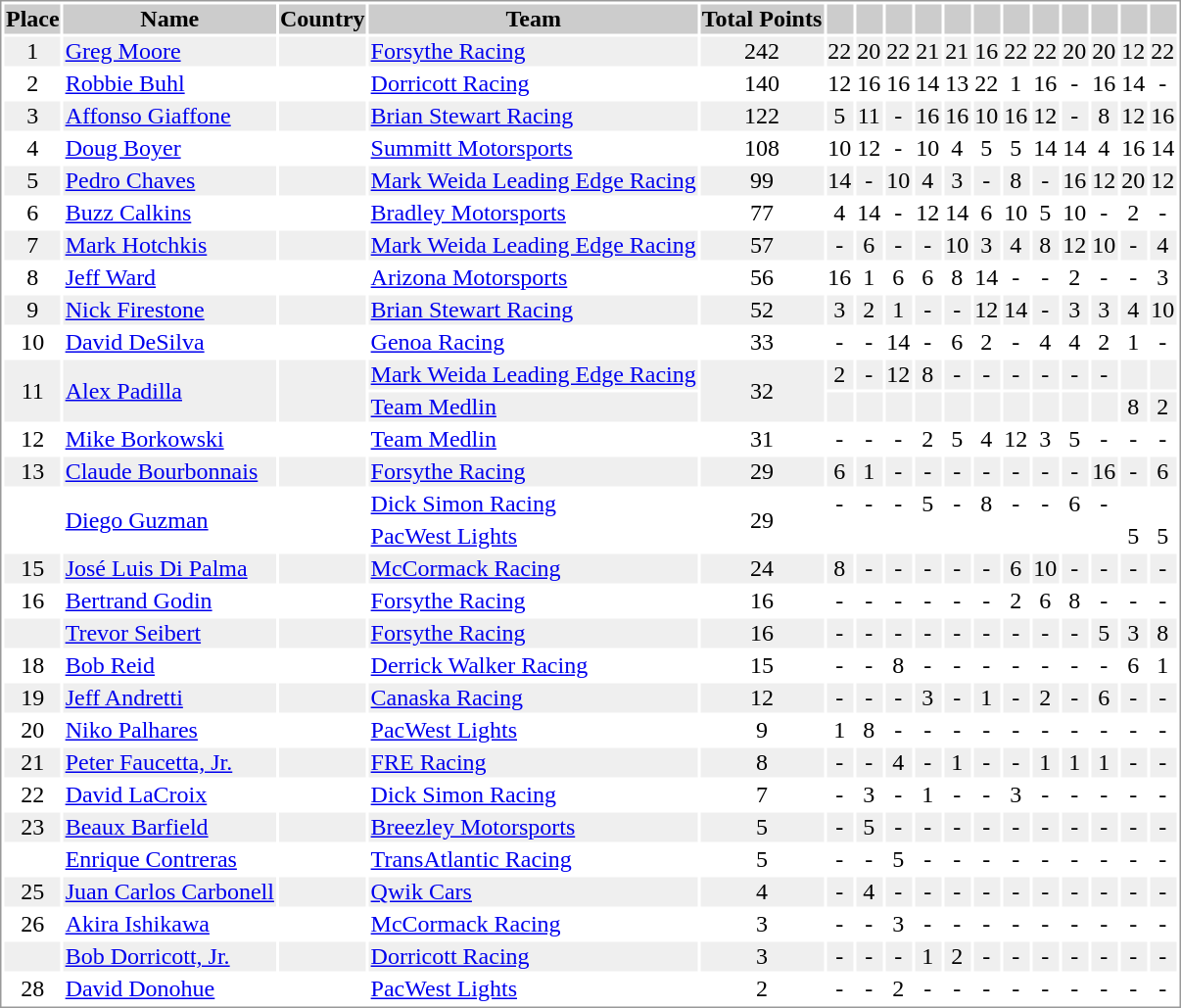<table border="0" style="border: 1px solid #999; background-color:#FFFFFF; text-align:center">
<tr align="center" style="background:#CCCCCC;">
<th>Place</th>
<th>Name</th>
<th>Country</th>
<th>Team</th>
<th>Total Points</th>
<th></th>
<th></th>
<th></th>
<th></th>
<th></th>
<th></th>
<th></th>
<th></th>
<th></th>
<th></th>
<th></th>
<th></th>
</tr>
<tr style="background:#EFEFEF;">
<td>1</td>
<td align="left"><a href='#'>Greg Moore</a></td>
<td align="left"></td>
<td align="left"><a href='#'>Forsythe Racing</a></td>
<td>242</td>
<td>22</td>
<td>20</td>
<td>22</td>
<td>21</td>
<td>21</td>
<td>16</td>
<td>22</td>
<td>22</td>
<td>20</td>
<td>20</td>
<td>12</td>
<td>22</td>
</tr>
<tr>
<td>2</td>
<td align="left"><a href='#'>Robbie Buhl</a></td>
<td align="left"></td>
<td align="left"><a href='#'>Dorricott Racing</a></td>
<td>140</td>
<td>12</td>
<td>16</td>
<td>16</td>
<td>14</td>
<td>13</td>
<td>22</td>
<td>1</td>
<td>16</td>
<td>-</td>
<td>16</td>
<td>14</td>
<td>-</td>
</tr>
<tr style="background:#EFEFEF;">
<td>3</td>
<td align="left"><a href='#'>Affonso Giaffone</a></td>
<td align="left"></td>
<td align="left"><a href='#'>Brian Stewart Racing</a></td>
<td>122</td>
<td>5</td>
<td>11</td>
<td>-</td>
<td>16</td>
<td>16</td>
<td>10</td>
<td>16</td>
<td>12</td>
<td>-</td>
<td>8</td>
<td>12</td>
<td>16</td>
</tr>
<tr>
<td>4</td>
<td align="left"><a href='#'>Doug Boyer</a></td>
<td align="left"></td>
<td align="left"><a href='#'>Summitt Motorsports</a></td>
<td>108</td>
<td>10</td>
<td>12</td>
<td>-</td>
<td>10</td>
<td>4</td>
<td>5</td>
<td>5</td>
<td>14</td>
<td>14</td>
<td>4</td>
<td>16</td>
<td>14</td>
</tr>
<tr style="background:#EFEFEF;">
<td>5</td>
<td align="left"><a href='#'>Pedro Chaves</a></td>
<td align="left"></td>
<td align="left"><a href='#'>Mark Weida Leading Edge Racing</a></td>
<td>99</td>
<td>14</td>
<td>-</td>
<td>10</td>
<td>4</td>
<td>3</td>
<td>-</td>
<td>8</td>
<td>-</td>
<td>16</td>
<td>12</td>
<td>20</td>
<td>12</td>
</tr>
<tr>
<td>6</td>
<td align="left"><a href='#'>Buzz Calkins</a></td>
<td align="left"></td>
<td align="left"><a href='#'>Bradley Motorsports</a></td>
<td>77</td>
<td>4</td>
<td>14</td>
<td>-</td>
<td>12</td>
<td>14</td>
<td>6</td>
<td>10</td>
<td>5</td>
<td>10</td>
<td>-</td>
<td>2</td>
<td>-</td>
</tr>
<tr style="background:#EFEFEF;">
<td>7</td>
<td align="left"><a href='#'>Mark Hotchkis</a></td>
<td align="left"></td>
<td align="left"><a href='#'>Mark Weida Leading Edge Racing</a></td>
<td>57</td>
<td>-</td>
<td>6</td>
<td>-</td>
<td>-</td>
<td>10</td>
<td>3</td>
<td>4</td>
<td>8</td>
<td>12</td>
<td>10</td>
<td>-</td>
<td>4</td>
</tr>
<tr>
<td>8</td>
<td align="left"><a href='#'>Jeff Ward</a></td>
<td align="left"></td>
<td align="left"><a href='#'>Arizona Motorsports</a></td>
<td>56</td>
<td>16</td>
<td>1</td>
<td>6</td>
<td>6</td>
<td>8</td>
<td>14</td>
<td>-</td>
<td>-</td>
<td>2</td>
<td>-</td>
<td>-</td>
<td>3</td>
</tr>
<tr style="background:#EFEFEF;">
<td>9</td>
<td align="left"><a href='#'>Nick Firestone</a></td>
<td align="left"></td>
<td align="left"><a href='#'>Brian Stewart Racing</a></td>
<td>52</td>
<td>3</td>
<td>2</td>
<td>1</td>
<td>-</td>
<td>-</td>
<td>12</td>
<td>14</td>
<td>-</td>
<td>3</td>
<td>3</td>
<td>4</td>
<td>10</td>
</tr>
<tr>
<td>10</td>
<td align="left"><a href='#'>David DeSilva</a></td>
<td align="left"></td>
<td align="left"><a href='#'>Genoa Racing</a></td>
<td>33</td>
<td>-</td>
<td>-</td>
<td>14</td>
<td>-</td>
<td>6</td>
<td>2</td>
<td>-</td>
<td>4</td>
<td>4</td>
<td>2</td>
<td>1</td>
<td>-</td>
</tr>
<tr style="background:#EFEFEF;">
<td rowspan=2>11</td>
<td rowspan=2 align="left"><a href='#'>Alex Padilla</a></td>
<td rowspan=2 align="left"></td>
<td align="left"><a href='#'>Mark Weida Leading Edge Racing</a></td>
<td rowspan=2>32</td>
<td>2</td>
<td>-</td>
<td>12</td>
<td>8</td>
<td>-</td>
<td>-</td>
<td>-</td>
<td>-</td>
<td>-</td>
<td>-</td>
<td></td>
<td></td>
</tr>
<tr style="background:#EFEFEF;">
<td align="left"><a href='#'>Team Medlin</a></td>
<td></td>
<td></td>
<td></td>
<td></td>
<td></td>
<td></td>
<td></td>
<td></td>
<td></td>
<td></td>
<td>8</td>
<td>2</td>
</tr>
<tr>
<td>12</td>
<td align="left"><a href='#'>Mike Borkowski</a></td>
<td align="left"></td>
<td align="left"><a href='#'>Team Medlin</a></td>
<td>31</td>
<td>-</td>
<td>-</td>
<td>-</td>
<td>2</td>
<td>5</td>
<td>4</td>
<td>12</td>
<td>3</td>
<td>5</td>
<td>-</td>
<td>-</td>
<td>-</td>
</tr>
<tr style="background:#EFEFEF;">
<td>13</td>
<td align="left"><a href='#'>Claude Bourbonnais</a></td>
<td align="left"></td>
<td align="left"><a href='#'>Forsythe Racing</a></td>
<td>29</td>
<td>6</td>
<td>1</td>
<td>-</td>
<td>-</td>
<td>-</td>
<td>-</td>
<td>-</td>
<td>-</td>
<td>-</td>
<td>16</td>
<td>-</td>
<td>6</td>
</tr>
<tr>
<td rowspan=2></td>
<td rowspan=2 align="left"><a href='#'>Diego Guzman</a></td>
<td rowspan=2 align="left"></td>
<td align="left"><a href='#'>Dick Simon Racing</a></td>
<td rowspan=2>29</td>
<td>-</td>
<td>-</td>
<td>-</td>
<td>5</td>
<td>-</td>
<td>8</td>
<td>-</td>
<td>-</td>
<td>6</td>
<td>-</td>
<td></td>
<td></td>
</tr>
<tr>
<td align="left"><a href='#'>PacWest Lights</a></td>
<td></td>
<td></td>
<td></td>
<td></td>
<td></td>
<td></td>
<td></td>
<td></td>
<td></td>
<td></td>
<td>5</td>
<td>5</td>
</tr>
<tr style="background:#EFEFEF;">
<td>15</td>
<td align="left"><a href='#'>José Luis Di Palma</a></td>
<td align="left"></td>
<td align="left"><a href='#'>McCormack Racing</a></td>
<td>24</td>
<td>8</td>
<td>-</td>
<td>-</td>
<td>-</td>
<td>-</td>
<td>-</td>
<td>6</td>
<td>10</td>
<td>-</td>
<td>-</td>
<td>-</td>
<td>-</td>
</tr>
<tr>
<td>16</td>
<td align="left"><a href='#'>Bertrand Godin</a></td>
<td align="left"></td>
<td align="left"><a href='#'>Forsythe Racing</a></td>
<td>16</td>
<td>-</td>
<td>-</td>
<td>-</td>
<td>-</td>
<td>-</td>
<td>-</td>
<td>2</td>
<td>6</td>
<td>8</td>
<td>-</td>
<td>-</td>
<td>-</td>
</tr>
<tr style="background:#EFEFEF;">
<td></td>
<td align="left"><a href='#'>Trevor Seibert</a></td>
<td align="left"></td>
<td align="left"><a href='#'>Forsythe Racing</a></td>
<td>16</td>
<td>-</td>
<td>-</td>
<td>-</td>
<td>-</td>
<td>-</td>
<td>-</td>
<td>-</td>
<td>-</td>
<td>-</td>
<td>5</td>
<td>3</td>
<td>8</td>
</tr>
<tr>
<td>18</td>
<td align="left"><a href='#'>Bob Reid</a></td>
<td align="left"></td>
<td align="left"><a href='#'>Derrick Walker Racing</a></td>
<td>15</td>
<td>-</td>
<td>-</td>
<td>8</td>
<td>-</td>
<td>-</td>
<td>-</td>
<td>-</td>
<td>-</td>
<td>-</td>
<td>-</td>
<td>6</td>
<td>1</td>
</tr>
<tr style="background:#EFEFEF;">
<td>19</td>
<td align="left"><a href='#'>Jeff Andretti</a></td>
<td align="left"></td>
<td align="left"><a href='#'>Canaska Racing</a></td>
<td>12</td>
<td>-</td>
<td>-</td>
<td>-</td>
<td>3</td>
<td>-</td>
<td>1</td>
<td>-</td>
<td>2</td>
<td>-</td>
<td>6</td>
<td>-</td>
<td>-</td>
</tr>
<tr>
<td>20</td>
<td align="left"><a href='#'>Niko Palhares</a></td>
<td align="left"></td>
<td align="left"><a href='#'>PacWest Lights</a></td>
<td>9</td>
<td>1</td>
<td>8</td>
<td>-</td>
<td>-</td>
<td>-</td>
<td>-</td>
<td>-</td>
<td>-</td>
<td>-</td>
<td>-</td>
<td>-</td>
<td>-</td>
</tr>
<tr style="background:#EFEFEF;">
<td>21</td>
<td align="left"><a href='#'>Peter Faucetta, Jr.</a></td>
<td align="left"></td>
<td align="left"><a href='#'>FRE Racing</a></td>
<td>8</td>
<td>-</td>
<td>-</td>
<td>4</td>
<td>-</td>
<td>1</td>
<td>-</td>
<td>-</td>
<td>1</td>
<td>1</td>
<td>1</td>
<td>-</td>
<td>-</td>
</tr>
<tr>
<td>22</td>
<td align="left"><a href='#'>David LaCroix</a></td>
<td align="left"></td>
<td align="left"><a href='#'>Dick Simon Racing</a></td>
<td>7</td>
<td>-</td>
<td>3</td>
<td>-</td>
<td>1</td>
<td>-</td>
<td>-</td>
<td>3</td>
<td>-</td>
<td>-</td>
<td>-</td>
<td>-</td>
<td>-</td>
</tr>
<tr style="background:#EFEFEF;">
<td>23</td>
<td align="left"><a href='#'>Beaux Barfield</a></td>
<td align="left"></td>
<td align="left"><a href='#'>Breezley Motorsports</a></td>
<td>5</td>
<td>-</td>
<td>5</td>
<td>-</td>
<td>-</td>
<td>-</td>
<td>-</td>
<td>-</td>
<td>-</td>
<td>-</td>
<td>-</td>
<td>-</td>
<td>-</td>
</tr>
<tr>
<td></td>
<td align="left"><a href='#'>Enrique Contreras</a></td>
<td align="left"></td>
<td align="left"><a href='#'>TransAtlantic Racing</a></td>
<td>5</td>
<td>-</td>
<td>-</td>
<td>5</td>
<td>-</td>
<td>-</td>
<td>-</td>
<td>-</td>
<td>-</td>
<td>-</td>
<td>-</td>
<td>-</td>
<td>-</td>
</tr>
<tr style="background:#EFEFEF;">
<td>25</td>
<td align="left"><a href='#'>Juan Carlos Carbonell</a></td>
<td align="left"></td>
<td align="left"><a href='#'>Qwik Cars</a></td>
<td>4</td>
<td>-</td>
<td>4</td>
<td>-</td>
<td>-</td>
<td>-</td>
<td>-</td>
<td>-</td>
<td>-</td>
<td>-</td>
<td>-</td>
<td>-</td>
<td>-</td>
</tr>
<tr>
<td>26</td>
<td align="left"><a href='#'>Akira Ishikawa</a></td>
<td align="left"></td>
<td align="left"><a href='#'>McCormack Racing</a></td>
<td>3</td>
<td>-</td>
<td>-</td>
<td>3</td>
<td>-</td>
<td>-</td>
<td>-</td>
<td>-</td>
<td>-</td>
<td>-</td>
<td>-</td>
<td>-</td>
<td>-</td>
</tr>
<tr style="background:#EFEFEF;">
<td></td>
<td align="left"><a href='#'>Bob Dorricott, Jr.</a></td>
<td align="left"></td>
<td align="left"><a href='#'>Dorricott Racing</a></td>
<td>3</td>
<td>-</td>
<td>-</td>
<td>-</td>
<td>1</td>
<td>2</td>
<td>-</td>
<td>-</td>
<td>-</td>
<td>-</td>
<td>-</td>
<td>-</td>
<td>-</td>
</tr>
<tr>
<td>28</td>
<td align="left"><a href='#'>David Donohue</a></td>
<td align="left"></td>
<td align="left"><a href='#'>PacWest Lights</a></td>
<td>2</td>
<td>-</td>
<td>-</td>
<td>2</td>
<td>-</td>
<td>-</td>
<td>-</td>
<td>-</td>
<td>-</td>
<td>-</td>
<td>-</td>
<td>-</td>
<td>-</td>
</tr>
</table>
